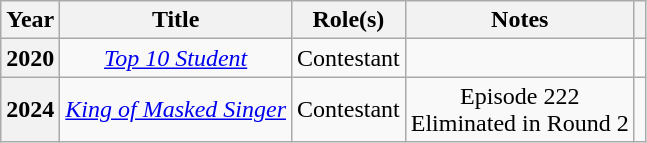<table class="wikitable plainrowheaders" style="text-align:center">
<tr>
<th scope="col">Year</th>
<th scope="col">Title</th>
<th scope="col">Role(s)</th>
<th scope="col">Notes</th>
<th scope="col"></th>
</tr>
<tr>
<th scope="row">2020</th>
<td><em><a href='#'>Top 10 Student</a></em></td>
<td>Contestant</td>
<td></td>
<td></td>
</tr>
<tr>
<th scope="row">2024</th>
<td><em><a href='#'>King of Masked Singer</a></em></td>
<td>Contestant<br></td>
<td>Episode 222<br>Eliminated in Round 2</td>
<td></td>
</tr>
</table>
